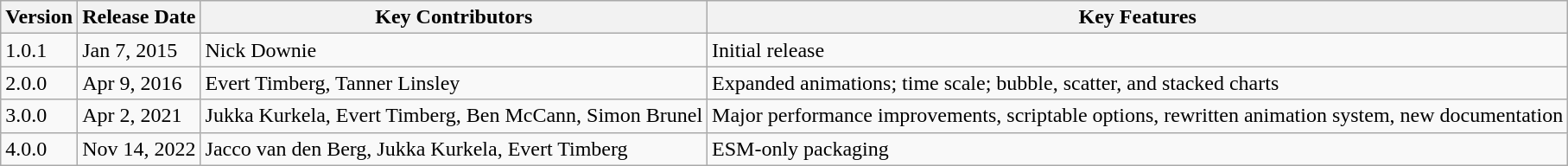<table class="wikitable">
<tr>
<th>Version</th>
<th>Release Date</th>
<th>Key Contributors</th>
<th>Key Features</th>
</tr>
<tr>
<td>1.0.1</td>
<td>Jan 7, 2015</td>
<td>Nick Downie</td>
<td>Initial release</td>
</tr>
<tr>
<td>2.0.0</td>
<td>Apr 9, 2016</td>
<td>Evert Timberg, Tanner Linsley</td>
<td>Expanded animations; time scale; bubble, scatter, and stacked charts</td>
</tr>
<tr>
<td>3.0.0</td>
<td>Apr 2, 2021</td>
<td>Jukka Kurkela, Evert Timberg, Ben McCann, Simon Brunel</td>
<td>Major performance improvements, scriptable options, rewritten animation system, new documentation</td>
</tr>
<tr>
<td>4.0.0</td>
<td>Nov 14, 2022</td>
<td>Jacco van den Berg, Jukka Kurkela, Evert Timberg</td>
<td>ESM-only packaging</td>
</tr>
</table>
